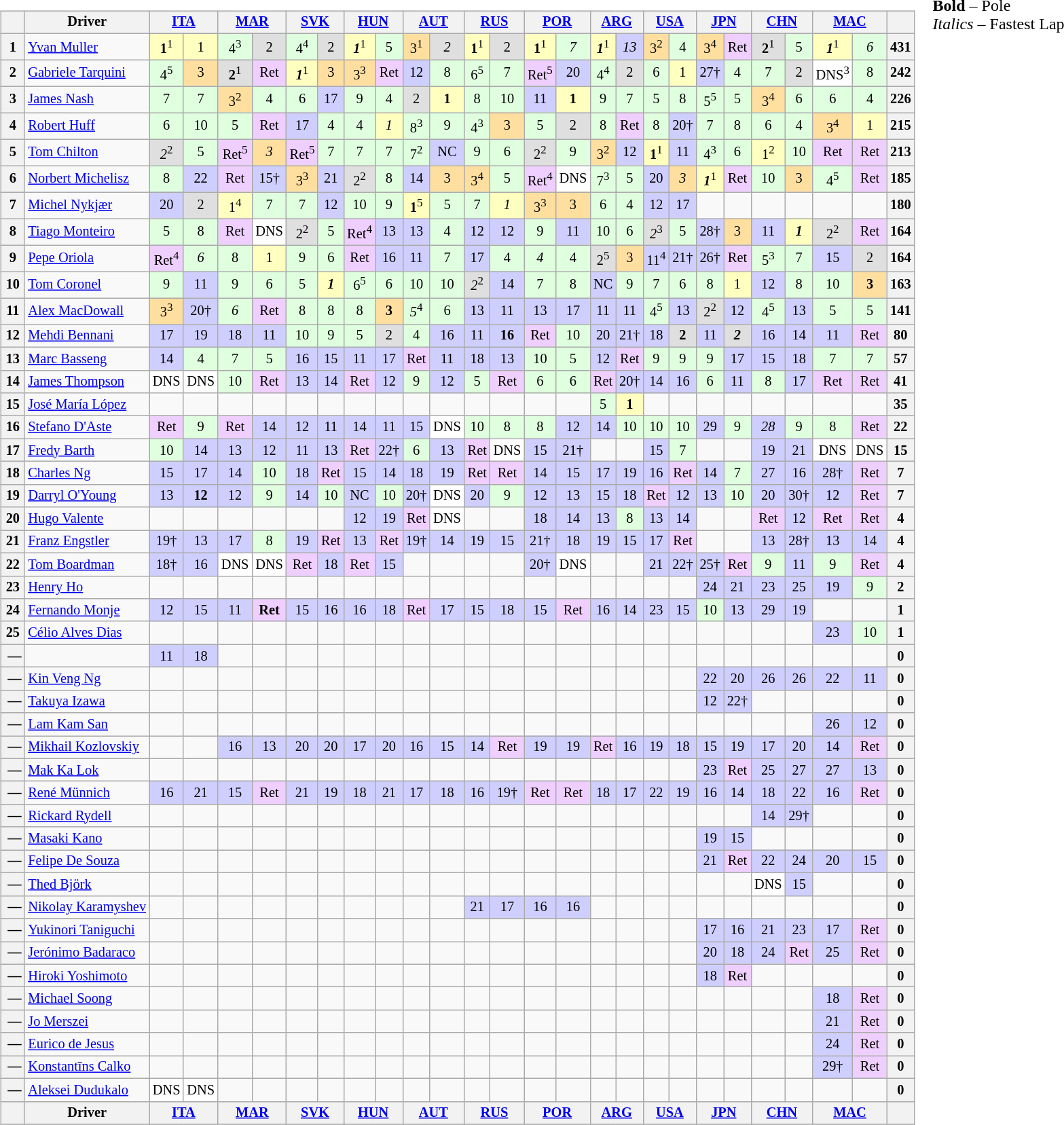<table>
<tr>
<td valign="top"><br><table align=left| class="wikitable" style="font-size: 85%; text-align: center">
<tr valign="top">
<th valign=middle></th>
<th valign=middle>Driver</th>
<th colspan=2><a href='#'>ITA</a><br></th>
<th colspan=2><a href='#'>MAR</a><br></th>
<th colspan=2><a href='#'>SVK</a><br></th>
<th colspan=2><a href='#'>HUN</a><br></th>
<th colspan=2><a href='#'>AUT</a><br></th>
<th colspan=2><a href='#'>RUS</a><br></th>
<th colspan=2><a href='#'>POR</a><br></th>
<th colspan=2><a href='#'>ARG</a><br></th>
<th colspan=2><a href='#'>USA</a><br></th>
<th colspan=2><a href='#'>JPN</a><br></th>
<th colspan=2><a href='#'>CHN</a><br></th>
<th colspan=2><a href='#'>MAC</a><br></th>
<th valign=middle>  </th>
</tr>
<tr>
<th>1</th>
<td align=left> <a href='#'>Yvan Muller</a></td>
<td style="background:#ffffbf;"><strong>1</strong><sup>1</sup></td>
<td style="background:#ffffbf;">1</td>
<td style="background:#dfffdf;">4<sup>3</sup></td>
<td style="background:#dfdfdf;">2</td>
<td style="background:#dfffdf;">4<sup>4</sup></td>
<td style="background:#dfdfdf;">2</td>
<td style="background:#ffffbf;"><strong><em>1</em></strong><sup>1</sup></td>
<td style="background:#dfffdf;">5</td>
<td style="background:#ffdf9f;">3<sup>1</sup></td>
<td style="background:#dfdfdf;"><em>2</em></td>
<td style="background:#ffffbf;"><strong>1</strong><sup>1</sup></td>
<td style="background:#dfdfdf;">2</td>
<td style="background:#ffffbf;"><strong>1</strong><sup>1</sup></td>
<td style="background:#dfffdf;"><em>7</em></td>
<td style="background:#ffffbf;"><strong><em>1</em></strong><sup>1</sup></td>
<td style="background:#cfcfff;"><em>13</em></td>
<td style="background:#ffdf9f;">3<sup>2</sup></td>
<td style="background:#dfffdf;">4</td>
<td style="background:#ffdf9f;">3<sup>4</sup></td>
<td style="background:#efcfff;">Ret</td>
<td style="background:#dfdfdf;"><strong>2</strong><sup>1</sup></td>
<td style="background:#dfffdf;">5</td>
<td style="background:#ffffbf;"><strong><em>1</em></strong><sup>1</sup></td>
<td style="background:#dfffdf;"><em>6</em></td>
<th>431</th>
</tr>
<tr>
<th>2</th>
<td align=left> <a href='#'>Gabriele Tarquini</a></td>
<td style="background:#dfffdf;">4<sup>5</sup></td>
<td style="background:#ffdf9f;">3</td>
<td style="background:#dfdfdf;"><strong>2</strong><sup>1</sup></td>
<td style="background:#efcfff;">Ret</td>
<td style="background:#ffffbf;"><strong><em>1</em></strong><sup>1</sup></td>
<td style="background:#ffdf9f;">3</td>
<td style="background:#ffdf9f;">3<sup>3</sup></td>
<td style="background:#efcfff;">Ret</td>
<td style="background:#cfcfff;">12</td>
<td style="background:#dfffdf;">8</td>
<td style="background:#dfffdf;">6<sup>5</sup></td>
<td style="background:#dfffdf;">7</td>
<td style="background:#efcfff;">Ret<sup>5</sup></td>
<td style="background:#cfcfff;">20</td>
<td style="background:#dfffdf;">4<sup>4</sup></td>
<td style="background:#dfdfdf;">2</td>
<td style="background:#dfffdf;">6</td>
<td style="background:#ffffbf;">1</td>
<td style="background:#cfcfff;">27†</td>
<td style="background:#dfffdf;">4</td>
<td style="background:#dfffdf;">7</td>
<td style="background:#dfdfdf;">2</td>
<td style="background:#ffffff;">DNS<sup>3</sup></td>
<td style="background:#dfffdf;">8</td>
<th>242</th>
</tr>
<tr>
<th>3</th>
<td align=left> <a href='#'>James Nash</a></td>
<td style="background:#dfffdf;">7</td>
<td style="background:#dfffdf;">7</td>
<td style="background:#ffdf9f;">3<sup>2</sup></td>
<td style="background:#dfffdf;">4</td>
<td style="background:#dfffdf;">6</td>
<td style="background:#cfcfff;">17</td>
<td style="background:#dfffdf;">9</td>
<td style="background:#dfffdf;">4</td>
<td style="background:#dfdfdf;">2</td>
<td style="background:#ffffbf;"><strong>1</strong></td>
<td style="background:#dfffdf;">8</td>
<td style="background:#dfffdf;">10</td>
<td style="background:#cfcfff;">11</td>
<td style="background:#ffffbf;"><strong>1</strong></td>
<td style="background:#dfffdf;">9</td>
<td style="background:#dfffdf;">7</td>
<td style="background:#dfffdf;">5</td>
<td style="background:#dfffdf;">8</td>
<td style="background:#dfffdf;">5<sup>5</sup></td>
<td style="background:#dfffdf;">5</td>
<td style="background:#ffdf9f;">3<sup>4</sup></td>
<td style="background:#dfffdf;">6</td>
<td style="background:#dfffdf;">6</td>
<td style="background:#dfffdf;">4</td>
<th>226</th>
</tr>
<tr>
<th>4</th>
<td align=left> <a href='#'>Robert Huff</a></td>
<td style="background:#dfffdf;">6</td>
<td style="background:#dfffdf;">10</td>
<td style="background:#dfffdf;">5</td>
<td style="background:#efcfff;">Ret</td>
<td style="background:#cfcfff;">17</td>
<td style="background:#dfffdf;">4</td>
<td style="background:#dfffdf;">4</td>
<td style="background:#ffffbf;"><em>1</em></td>
<td style="background:#dfffdf;">8<sup>3</sup></td>
<td style="background:#dfffdf;">9</td>
<td style="background:#dfffdf;">4<sup>3</sup></td>
<td style="background:#ffdf9f;">3</td>
<td style="background:#dfffdf;">5</td>
<td style="background:#dfdfdf;">2</td>
<td style="background:#dfffdf;">8</td>
<td style="background:#efcfff;">Ret</td>
<td style="background:#dfffdf;">8</td>
<td style="background:#cfcfff;">20†</td>
<td style="background:#dfffdf;">7</td>
<td style="background:#dfffdf;">8</td>
<td style="background:#dfffdf;">6</td>
<td style="background:#dfffdf;">4</td>
<td style="background:#ffdf9f;">3<sup>4</sup></td>
<td style="background:#ffffbf;">1</td>
<th>215</th>
</tr>
<tr>
<th>5</th>
<td align=left> <a href='#'>Tom Chilton</a></td>
<td style="background:#dfdfdf;"><em>2</em><sup>2</sup></td>
<td style="background:#dfffdf;">5</td>
<td style="background:#efcfff;">Ret<sup>5</sup></td>
<td style="background:#ffdf9f;"><em>3</em></td>
<td style="background:#efcfff;">Ret<sup>5</sup></td>
<td style="background:#dfffdf;">7</td>
<td style="background:#dfffdf;">7</td>
<td style="background:#dfffdf;">7</td>
<td style="background:#dfffdf;">7<sup>2</sup></td>
<td style="background:#cfcfff;">NC</td>
<td style="background:#dfffdf;">9</td>
<td style="background:#dfffdf;">6</td>
<td style="background:#dfdfdf;">2<sup>2</sup></td>
<td style="background:#dfffdf;">9</td>
<td style="background:#ffdf9f;">3<sup>2</sup></td>
<td style="background:#cfcfff;">12</td>
<td style="background:#ffffbf;"><strong>1</strong><sup>1</sup></td>
<td style="background:#cfcfff;">11</td>
<td style="background:#dfffdf;">4<sup>3</sup></td>
<td style="background:#dfffdf;">6</td>
<td style="background:#ffffbf;">1<sup>2</sup></td>
<td style="background:#dfffdf;">10</td>
<td style="background:#efcfff;">Ret</td>
<td style="background:#efcfff;">Ret</td>
<th>213</th>
</tr>
<tr>
<th>6</th>
<td align=left> <a href='#'>Norbert Michelisz</a></td>
<td style="background:#dfffdf;">8</td>
<td style="background:#cfcfff;">22</td>
<td style="background:#efcfff;">Ret</td>
<td style="background:#cfcfff;">15†</td>
<td style="background:#ffdf9f;">3<sup>3</sup></td>
<td style="background:#cfcfff;">21</td>
<td style="background:#dfdfdf;">2<sup>2</sup></td>
<td style="background:#dfffdf;">8</td>
<td style="background:#cfcfff;">14</td>
<td style="background:#ffdf9f;">3</td>
<td style="background:#ffdf9f;">3<sup>4</sup></td>
<td style="background:#dfffdf;">5</td>
<td style="background:#efcfff;">Ret<sup>4</sup></td>
<td style="background:#ffffff;">DNS</td>
<td style="background:#dfffdf;">7<sup>3</sup></td>
<td style="background:#dfffdf;">5</td>
<td style="background:#cfcfff;">20</td>
<td style="background:#ffdf9f;"><em>3</em></td>
<td style="background:#ffffbf;"><strong><em>1</em></strong><sup>1</sup></td>
<td style="background:#efcfff;">Ret</td>
<td style="background:#dfffdf;">10</td>
<td style="background:#ffdf9f;">3</td>
<td style="background:#dfffdf;">4<sup>5</sup></td>
<td style="background:#efcfff;">Ret</td>
<th>185</th>
</tr>
<tr>
<th>7</th>
<td align=left> <a href='#'>Michel Nykjær</a></td>
<td style="background:#cfcfff;">20</td>
<td style="background:#dfdfdf;">2</td>
<td style="background:#ffffbf;">1<sup>4</sup></td>
<td style="background:#dfffdf;">7</td>
<td style="background:#dfffdf;">7</td>
<td style="background:#cfcfff;">12</td>
<td style="background:#dfffdf;">10</td>
<td style="background:#dfffdf;">9</td>
<td style="background:#ffffbf;"><strong>1</strong><sup>5</sup></td>
<td style="background:#dfffdf;">5</td>
<td style="background:#dfffdf;">7</td>
<td style="background:#ffffbf;"><em>1</em></td>
<td style="background:#ffdf9f;">3<sup>3</sup></td>
<td style="background:#ffdf9f;">3</td>
<td style="background:#dfffdf;">6</td>
<td style="background:#dfffdf;">4</td>
<td style="background:#cfcfff;">12</td>
<td style="background:#cfcfff;">17</td>
<td></td>
<td></td>
<td></td>
<td></td>
<td></td>
<td></td>
<th>180</th>
</tr>
<tr>
<th>8</th>
<td align=left> <a href='#'>Tiago Monteiro</a></td>
<td style="background:#dfffdf;">5</td>
<td style="background:#dfffdf;">8</td>
<td style="background:#efcfff;">Ret</td>
<td style="background:#ffffff;">DNS</td>
<td style="background:#dfdfdf;">2<sup>2</sup></td>
<td style="background:#dfffdf;">5</td>
<td style="background:#efcfff;">Ret<sup>4</sup></td>
<td style="background:#cfcfff;">13</td>
<td style="background:#cfcfff;">13</td>
<td style="background:#dfffdf;">4</td>
<td style="background:#cfcfff;">12</td>
<td style="background:#cfcfff;">12</td>
<td style="background:#dfffdf;">9</td>
<td style="background:#cfcfff;">11</td>
<td style="background:#dfffdf;">10</td>
<td style="background:#dfffdf;">6</td>
<td style="background:#dfdfdf;"><em>2</em><sup>3</sup></td>
<td style="background:#dfffdf;">5</td>
<td style="background:#cfcfff;">28†</td>
<td style="background:#ffdf9f;">3</td>
<td style="background:#cfcfff;">11</td>
<td style="background:#ffffbf;"><strong><em>1</em></strong></td>
<td style="background:#dfdfdf;">2<sup>2</sup></td>
<td style="background:#efcfff;">Ret</td>
<th>164</th>
</tr>
<tr>
<th>9</th>
<td align=left> <a href='#'>Pepe Oriola</a></td>
<td style="background:#efcfff;">Ret<sup>4</sup></td>
<td style="background:#dfffdf;"><em>6</em></td>
<td style="background:#dfffdf;">8</td>
<td style="background:#ffffbf;">1</td>
<td style="background:#dfffdf;">9</td>
<td style="background:#dfffdf;">6</td>
<td style="background:#efcfff;">Ret</td>
<td style="background:#cfcfff;">16</td>
<td style="background:#cfcfff;">11</td>
<td style="background:#dfffdf;">7</td>
<td style="background:#cfcfff;">17</td>
<td style="background:#dfffdf;">4</td>
<td style="background:#dfffdf;"><em>4</em></td>
<td style="background:#dfffdf;">4</td>
<td style="background:#dfdfdf;">2<sup>5</sup></td>
<td style="background:#ffdf9f;">3</td>
<td style="background:#cfcfff;">11<sup>4</sup></td>
<td style="background:#cfcfff;">21†</td>
<td style="background:#cfcfff;">26†</td>
<td style="background:#efcfff;">Ret</td>
<td style="background:#dfffdf;">5<sup>3</sup></td>
<td style="background:#dfffdf;">7</td>
<td style="background:#cfcfff;">15</td>
<td style="background:#dfdfdf;">2</td>
<th>164</th>
</tr>
<tr>
<th>10</th>
<td align=left> <a href='#'>Tom Coronel</a></td>
<td style="background:#dfffdf;">9</td>
<td style="background:#cfcfff;">11</td>
<td style="background:#dfffdf;">9</td>
<td style="background:#dfffdf;">6</td>
<td style="background:#dfffdf;">5</td>
<td style="background:#ffffbf;"><strong><em>1</em></strong></td>
<td style="background:#dfffdf;">6<sup>5</sup></td>
<td style="background:#dfffdf;">6</td>
<td style="background:#dfffdf;">10</td>
<td style="background:#dfffdf;">10</td>
<td style="background:#dfdfdf;"><em>2</em><sup>2</sup></td>
<td style="background:#cfcfff;">14</td>
<td style="background:#dfffdf;">7</td>
<td style="background:#dfffdf;">8</td>
<td style="background:#cfcfff;">NC</td>
<td style="background:#dfffdf;">9</td>
<td style="background:#dfffdf;">7</td>
<td style="background:#dfffdf;">6</td>
<td style="background:#dfffdf;">8</td>
<td style="background:#ffffbf;">1</td>
<td style="background:#cfcfff;">12</td>
<td style="background:#dfffdf;">8</td>
<td style="background:#dfffdf;">10</td>
<td style="background:#ffdf9f;"><strong>3</strong></td>
<th>163</th>
</tr>
<tr>
<th>11</th>
<td align=left> <a href='#'>Alex MacDowall</a></td>
<td style="background:#ffdf9f;">3<sup>3</sup></td>
<td style="background:#cfcfff;">20†</td>
<td style="background:#dfffdf;"><em>6</em></td>
<td style="background:#efcfff;">Ret</td>
<td style="background:#dfffdf;">8</td>
<td style="background:#dfffdf;">8</td>
<td style="background:#dfffdf;">8</td>
<td style="background:#ffdf9f;"><strong>3</strong></td>
<td style="background:#dfffdf;"><em>5</em><sup>4</sup></td>
<td style="background:#dfffdf;">6</td>
<td style="background:#cfcfff;">13</td>
<td style="background:#cfcfff;">11</td>
<td style="background:#cfcfff;">13</td>
<td style="background:#cfcfff;">17</td>
<td style="background:#cfcfff;">11</td>
<td style="background:#cfcfff;">11</td>
<td style="background:#dfffdf;">4<sup>5</sup></td>
<td style="background:#cfcfff;">13</td>
<td style="background:#dfdfdf;">2<sup>2</sup></td>
<td style="background:#cfcfff;">12</td>
<td style="background:#dfffdf;">4<sup>5</sup></td>
<td style="background:#cfcfff;">13</td>
<td style="background:#dfffdf;">5</td>
<td style="background:#dfffdf;">5</td>
<th>141</th>
</tr>
<tr>
<th>12</th>
<td align=left> <a href='#'>Mehdi Bennani</a></td>
<td style="background:#cfcfff;">17</td>
<td style="background:#cfcfff;">19</td>
<td style="background:#cfcfff;">18</td>
<td style="background:#cfcfff;">11</td>
<td style="background:#dfffdf;">10</td>
<td style="background:#dfffdf;">9</td>
<td style="background:#dfffdf;">5</td>
<td style="background:#dfdfdf;">2</td>
<td style="background:#dfffdf;">4</td>
<td style="background:#cfcfff;">16</td>
<td style="background:#cfcfff;">11</td>
<td style="background:#cfcfff;"><strong>16</strong></td>
<td style="background:#efcfff;">Ret</td>
<td style="background:#dfffdf;">10</td>
<td style="background:#cfcfff;">20</td>
<td style="background:#cfcfff;">21†</td>
<td style="background:#cfcfff;">18</td>
<td style="background:#dfdfdf;"><strong>2</strong></td>
<td style="background:#cfcfff;">11</td>
<td style="background:#dfdfdf;"><strong><em>2</em></strong></td>
<td style="background:#cfcfff;">16</td>
<td style="background:#cfcfff;">14</td>
<td style="background:#cfcfff;">11</td>
<td style="background:#efcfff;">Ret</td>
<th>80</th>
</tr>
<tr>
<th>13</th>
<td align=left> <a href='#'>Marc Basseng</a></td>
<td style="background:#cfcfff;">14</td>
<td style="background:#dfffdf;">4</td>
<td style="background:#dfffdf;">7</td>
<td style="background:#dfffdf;">5</td>
<td style="background:#cfcfff;">16</td>
<td style="background:#cfcfff;">15</td>
<td style="background:#cfcfff;">11</td>
<td style="background:#cfcfff;">17</td>
<td style="background:#efcfff;">Ret</td>
<td style="background:#cfcfff;">11</td>
<td style="background:#cfcfff;">18</td>
<td style="background:#cfcfff;">13</td>
<td style="background:#dfffdf;">10</td>
<td style="background:#dfffdf;">5</td>
<td style="background:#cfcfff;">12</td>
<td style="background:#efcfff;">Ret</td>
<td style="background:#dfffdf;">9</td>
<td style="background:#dfffdf;">9</td>
<td style="background:#dfffdf;">9</td>
<td style="background:#cfcfff;">17</td>
<td style="background:#cfcfff;">15</td>
<td style="background:#cfcfff;">18</td>
<td style="background:#dfffdf;">7</td>
<td style="background:#dfffdf;">7</td>
<th>57</th>
</tr>
<tr>
<th>14</th>
<td align=left> <a href='#'>James Thompson</a></td>
<td style="background:#ffffff;">DNS</td>
<td style="background:#ffffff;">DNS</td>
<td style="background:#dfffdf;">10</td>
<td style="background:#efcfff;">Ret</td>
<td style="background:#cfcfff;">13</td>
<td style="background:#cfcfff;">14</td>
<td style="background:#efcfff;">Ret</td>
<td style="background:#cfcfff;">12</td>
<td style="background:#dfffdf;">9</td>
<td style="background:#cfcfff;">12</td>
<td style="background:#dfffdf;">5</td>
<td style="background:#efcfff;">Ret</td>
<td style="background:#dfffdf;">6</td>
<td style="background:#dfffdf;">6</td>
<td style="background:#efcfff;">Ret</td>
<td style="background:#cfcfff;">20†</td>
<td style="background:#cfcfff;">14</td>
<td style="background:#cfcfff;">16</td>
<td style="background:#dfffdf;">6</td>
<td style="background:#cfcfff;">11</td>
<td style="background:#dfffdf;">8</td>
<td style="background:#cfcfff;">17</td>
<td style="background:#efcfff;">Ret</td>
<td style="background:#efcfff;">Ret</td>
<th>41</th>
</tr>
<tr>
<th>15</th>
<td align=left> <a href='#'>José María López</a></td>
<td></td>
<td></td>
<td></td>
<td></td>
<td></td>
<td></td>
<td></td>
<td></td>
<td></td>
<td></td>
<td></td>
<td></td>
<td></td>
<td></td>
<td style="background:#dfffdf;">5</td>
<td style="background:#ffffbf;"><strong>1</strong></td>
<td></td>
<td></td>
<td></td>
<td></td>
<td></td>
<td></td>
<td></td>
<td></td>
<th>35</th>
</tr>
<tr>
<th>16</th>
<td align=left> <a href='#'>Stefano D'Aste</a></td>
<td style="background:#efcfff;">Ret</td>
<td style="background:#dfffdf;">9</td>
<td style="background:#efcfff;">Ret</td>
<td style="background:#cfcfff;">14</td>
<td style="background:#cfcfff;">12</td>
<td style="background:#cfcfff;">11</td>
<td style="background:#cfcfff;">14</td>
<td style="background:#cfcfff;">11</td>
<td style="background:#cfcfff;">15</td>
<td style="background:#ffffff;">DNS</td>
<td style="background:#dfffdf;">10</td>
<td style="background:#dfffdf;">8</td>
<td style="background:#dfffdf;">8</td>
<td style="background:#cfcfff;">12</td>
<td style="background:#cfcfff;">14</td>
<td style="background:#dfffdf;">10</td>
<td style="background:#dfffdf;">10</td>
<td style="background:#dfffdf;">10</td>
<td style="background:#cfcfff;">29</td>
<td style="background:#dfffdf;">9</td>
<td style="background:#cfcfff;"><em>28</em></td>
<td style="background:#dfffdf;">9</td>
<td style="background:#dfffdf;">8</td>
<td style="background:#efcfff;">Ret</td>
<th>22</th>
</tr>
<tr>
<th>17</th>
<td align=left> <a href='#'>Fredy Barth</a></td>
<td style="background:#dfffdf;">10</td>
<td style="background:#cfcfff;">14</td>
<td style="background:#cfcfff;">13</td>
<td style="background:#cfcfff;">12</td>
<td style="background:#cfcfff;">11</td>
<td style="background:#cfcfff;">13</td>
<td style="background:#efcfff;">Ret</td>
<td style="background:#cfcfff;">22†</td>
<td style="background:#dfffdf;">6</td>
<td style="background:#cfcfff;">13</td>
<td style="background:#efcfff;">Ret</td>
<td style="background:#ffffff;">DNS</td>
<td style="background:#cfcfff;">15</td>
<td style="background:#cfcfff;">21†</td>
<td></td>
<td></td>
<td style="background:#cfcfff;">15</td>
<td style="background:#dfffdf;">7</td>
<td></td>
<td></td>
<td style="background:#cfcfff;">19</td>
<td style="background:#cfcfff;">21</td>
<td style="background:#ffffff;">DNS</td>
<td style="background:#ffffff;">DNS</td>
<th>15</th>
</tr>
<tr>
<th>18</th>
<td align=left> <a href='#'>Charles Ng</a></td>
<td style="background:#cfcfff;">15</td>
<td style="background:#cfcfff;">17</td>
<td style="background:#cfcfff;">14</td>
<td style="background:#dfffdf;">10</td>
<td style="background:#cfcfff;">18</td>
<td style="background:#efcfff;">Ret</td>
<td style="background:#cfcfff;">15</td>
<td style="background:#cfcfff;">14</td>
<td style="background:#cfcfff;">18</td>
<td style="background:#cfcfff;">19</td>
<td style="background:#efcfff;">Ret</td>
<td style="background:#efcfff;">Ret</td>
<td style="background:#cfcfff;">14</td>
<td style="background:#cfcfff;">15</td>
<td style="background:#cfcfff;">17</td>
<td style="background:#cfcfff;">19</td>
<td style="background:#cfcfff;">16</td>
<td style="background:#efcfff;">Ret</td>
<td style="background:#cfcfff;">14</td>
<td style="background:#dfffdf;">7</td>
<td style="background:#cfcfff;">27</td>
<td style="background:#cfcfff;">16</td>
<td style="background:#cfcfff;">28†</td>
<td style="background:#efcfff;">Ret</td>
<th>7</th>
</tr>
<tr>
<th>19</th>
<td align=left> <a href='#'>Darryl O'Young</a></td>
<td style="background:#cfcfff;">13</td>
<td style="background:#cfcfff;"><strong>12</strong></td>
<td style="background:#cfcfff;">12</td>
<td style="background:#dfffdf;">9</td>
<td style="background:#cfcfff;">14</td>
<td style="background:#dfffdf;">10</td>
<td style="background:#cfcfff;">NC</td>
<td style="background:#dfffdf;">10</td>
<td style="background:#cfcfff;">20†</td>
<td style="background:#ffffff;">DNS</td>
<td style="background:#cfcfff;">20</td>
<td style="background:#dfffdf;">9</td>
<td style="background:#cfcfff;">12</td>
<td style="background:#cfcfff;">13</td>
<td style="background:#cfcfff;">15</td>
<td style="background:#cfcfff;">18</td>
<td style="background:#efcfff;">Ret</td>
<td style="background:#cfcfff;">12</td>
<td style="background:#cfcfff;">13</td>
<td style="background:#dfffdf;">10</td>
<td style="background:#cfcfff;">20</td>
<td style="background:#cfcfff;">30†</td>
<td style="background:#cfcfff;">12</td>
<td style="background:#efcfff;">Ret</td>
<th>7</th>
</tr>
<tr>
<th>20</th>
<td align=left> <a href='#'>Hugo Valente</a></td>
<td></td>
<td></td>
<td></td>
<td></td>
<td></td>
<td></td>
<td style="background:#cfcfff;">12</td>
<td style="background:#cfcfff;">19</td>
<td style="background:#efcfff;">Ret</td>
<td style="background:#ffffff;">DNS</td>
<td></td>
<td></td>
<td style="background:#cfcfff;">18</td>
<td style="background:#cfcfff;">14</td>
<td style="background:#cfcfff;">13</td>
<td style="background:#dfffdf;">8</td>
<td style="background:#cfcfff;">13</td>
<td style="background:#cfcfff;">14</td>
<td></td>
<td></td>
<td style="background:#efcfff;">Ret</td>
<td style="background:#cfcfff;">12</td>
<td style="background:#efcfff;">Ret</td>
<td style="background:#efcfff;">Ret</td>
<th>4</th>
</tr>
<tr>
<th>21</th>
<td align=left> <a href='#'>Franz Engstler</a></td>
<td style="background:#cfcfff;">19†</td>
<td style="background:#cfcfff;">13</td>
<td style="background:#cfcfff;">17</td>
<td style="background:#dfffdf;">8</td>
<td style="background:#cfcfff;">19</td>
<td style="background:#efcfff;">Ret</td>
<td style="background:#cfcfff;">13</td>
<td style="background:#efcfff;">Ret</td>
<td style="background:#cfcfff;">19†</td>
<td style="background:#cfcfff;">14</td>
<td style="background:#cfcfff;">19</td>
<td style="background:#cfcfff;">15</td>
<td style="background:#cfcfff;">21†</td>
<td style="background:#cfcfff;">18</td>
<td style="background:#cfcfff;">19</td>
<td style="background:#cfcfff;">15</td>
<td style="background:#cfcfff;">17</td>
<td style="background:#efcfff;">Ret</td>
<td></td>
<td></td>
<td style="background:#cfcfff;">13</td>
<td style="background:#cfcfff;">28†</td>
<td style="background:#cfcfff;">13</td>
<td style="background:#cfcfff;">14</td>
<th>4</th>
</tr>
<tr>
<th>22</th>
<td align=left> <a href='#'>Tom Boardman</a></td>
<td style="background:#cfcfff;">18†</td>
<td style="background:#cfcfff;">16</td>
<td style="background:#ffffff;">DNS</td>
<td style="background:#ffffff;">DNS</td>
<td style="background:#efcfff;">Ret</td>
<td style="background:#cfcfff;">18</td>
<td style="background:#efcfff;">Ret</td>
<td style="background:#cfcfff;">15</td>
<td></td>
<td></td>
<td></td>
<td></td>
<td style="background:#cfcfff;">20†</td>
<td style="background:#ffffff;">DNS</td>
<td></td>
<td></td>
<td style="background:#cfcfff;">21</td>
<td style="background:#cfcfff;">22†</td>
<td style="background:#cfcfff;">25†</td>
<td style="background:#efcfff;">Ret</td>
<td style="background:#dfffdf;">9</td>
<td style="background:#cfcfff;">11</td>
<td style="background:#dfffdf;">9</td>
<td style="background:#efcfff;">Ret</td>
<th>4</th>
</tr>
<tr>
<th>23</th>
<td align=left> <a href='#'>Henry Ho</a></td>
<td></td>
<td></td>
<td></td>
<td></td>
<td></td>
<td></td>
<td></td>
<td></td>
<td></td>
<td></td>
<td></td>
<td></td>
<td></td>
<td></td>
<td></td>
<td></td>
<td></td>
<td></td>
<td style="background:#cfcfff;">24</td>
<td style="background:#cfcfff;">21</td>
<td style="background:#cfcfff;">23</td>
<td style="background:#cfcfff;">25</td>
<td style="background:#cfcfff;">19</td>
<td style="background:#dfffdf;">9</td>
<th>2</th>
</tr>
<tr>
<th>24</th>
<td align=left> <a href='#'>Fernando Monje</a></td>
<td style="background:#cfcfff;">12</td>
<td style="background:#cfcfff;">15</td>
<td style="background:#cfcfff;">11</td>
<td style="background:#efcfff;"><strong>Ret</strong></td>
<td style="background:#cfcfff;">15</td>
<td style="background:#cfcfff;">16</td>
<td style="background:#cfcfff;">16</td>
<td style="background:#cfcfff;">18</td>
<td style="background:#efcfff;">Ret</td>
<td style="background:#cfcfff;">17</td>
<td style="background:#cfcfff;">15</td>
<td style="background:#cfcfff;">18</td>
<td style="background:#cfcfff;">15</td>
<td style="background:#efcfff;">Ret</td>
<td style="background:#cfcfff;">16</td>
<td style="background:#cfcfff;">14</td>
<td style="background:#cfcfff;">23</td>
<td style="background:#cfcfff;">15</td>
<td style="background:#dfffdf;">10</td>
<td style="background:#cfcfff;">13</td>
<td style="background:#cfcfff;">29</td>
<td style="background:#cfcfff;">19</td>
<td></td>
<td></td>
<th>1</th>
</tr>
<tr>
<th>25</th>
<td align=left> <a href='#'>Célio Alves Dias</a></td>
<td></td>
<td></td>
<td></td>
<td></td>
<td></td>
<td></td>
<td></td>
<td></td>
<td></td>
<td></td>
<td></td>
<td></td>
<td></td>
<td></td>
<td></td>
<td></td>
<td></td>
<td></td>
<td></td>
<td></td>
<td></td>
<td></td>
<td style="background:#cfcfff;">23</td>
<td style="background:#dfffdf;">10</td>
<th>1</th>
</tr>
<tr>
<th> —</th>
<td align=left></td>
<td style="background:#cfcfff;">11</td>
<td style="background:#cfcfff;">18</td>
<td></td>
<td></td>
<td></td>
<td></td>
<td></td>
<td></td>
<td></td>
<td></td>
<td></td>
<td></td>
<td></td>
<td></td>
<td></td>
<td></td>
<td></td>
<td></td>
<td></td>
<td></td>
<td></td>
<td></td>
<td></td>
<td></td>
<th>0</th>
</tr>
<tr>
<th> —</th>
<td align=left> <a href='#'>Kin Veng Ng</a></td>
<td></td>
<td></td>
<td></td>
<td></td>
<td></td>
<td></td>
<td></td>
<td></td>
<td></td>
<td></td>
<td></td>
<td></td>
<td></td>
<td></td>
<td></td>
<td></td>
<td></td>
<td></td>
<td style="background:#cfcfff;">22</td>
<td style="background:#cfcfff;">20</td>
<td style="background:#cfcfff;">26</td>
<td style="background:#cfcfff;">26</td>
<td style="background:#cfcfff;">22</td>
<td style="background:#cfcfff;">11</td>
<th>0</th>
</tr>
<tr>
<th> —</th>
<td align=left> <a href='#'>Takuya Izawa</a></td>
<td></td>
<td></td>
<td></td>
<td></td>
<td></td>
<td></td>
<td></td>
<td></td>
<td></td>
<td></td>
<td></td>
<td></td>
<td></td>
<td></td>
<td></td>
<td></td>
<td></td>
<td></td>
<td style="background:#cfcfff;">12</td>
<td style="background:#cfcfff;">22†</td>
<td></td>
<td></td>
<td></td>
<td></td>
<th>0</th>
</tr>
<tr>
<th> —</th>
<td align=left> <a href='#'>Lam Kam San</a></td>
<td></td>
<td></td>
<td></td>
<td></td>
<td></td>
<td></td>
<td></td>
<td></td>
<td></td>
<td></td>
<td></td>
<td></td>
<td></td>
<td></td>
<td></td>
<td></td>
<td></td>
<td></td>
<td></td>
<td></td>
<td></td>
<td></td>
<td style="background:#cfcfff;">26</td>
<td style="background:#cfcfff;">12</td>
<th>0</th>
</tr>
<tr>
<th> —</th>
<td align=left> <a href='#'>Mikhail Kozlovskiy</a></td>
<td></td>
<td></td>
<td style="background:#cfcfff;">16</td>
<td style="background:#cfcfff;">13</td>
<td style="background:#cfcfff;">20</td>
<td style="background:#cfcfff;">20</td>
<td style="background:#cfcfff;">17</td>
<td style="background:#cfcfff;">20</td>
<td style="background:#cfcfff;">16</td>
<td style="background:#cfcfff;">15</td>
<td style="background:#cfcfff;">14</td>
<td style="background:#efcfff;">Ret</td>
<td style="background:#cfcfff;">19</td>
<td style="background:#cfcfff;">19</td>
<td style="background:#efcfff;">Ret</td>
<td style="background:#cfcfff;">16</td>
<td style="background:#cfcfff;">19</td>
<td style="background:#cfcfff;">18</td>
<td style="background:#cfcfff;">15</td>
<td style="background:#cfcfff;">19</td>
<td style="background:#cfcfff;">17</td>
<td style="background:#cfcfff;">20</td>
<td style="background:#cfcfff;">14</td>
<td style="background:#efcfff;">Ret</td>
<th>0</th>
</tr>
<tr>
<th> —</th>
<td align=left> <a href='#'>Mak Ka Lok</a></td>
<td></td>
<td></td>
<td></td>
<td></td>
<td></td>
<td></td>
<td></td>
<td></td>
<td></td>
<td></td>
<td></td>
<td></td>
<td></td>
<td></td>
<td></td>
<td></td>
<td></td>
<td></td>
<td style="background:#cfcfff;">23</td>
<td style="background:#efcfff;">Ret</td>
<td style="background:#cfcfff;">25</td>
<td style="background:#cfcfff;">27</td>
<td style="background:#cfcfff;">27</td>
<td style="background:#cfcfff;">13</td>
<th>0</th>
</tr>
<tr>
<th> —</th>
<td align=left> <a href='#'>René Münnich</a></td>
<td style="background:#cfcfff;">16</td>
<td style="background:#cfcfff;">21</td>
<td style="background:#cfcfff;">15</td>
<td style="background:#efcfff;">Ret</td>
<td style="background:#cfcfff;">21</td>
<td style="background:#cfcfff;">19</td>
<td style="background:#cfcfff;">18</td>
<td style="background:#cfcfff;">21</td>
<td style="background:#cfcfff;">17</td>
<td style="background:#cfcfff;">18</td>
<td style="background:#cfcfff;">16</td>
<td style="background:#cfcfff;">19†</td>
<td style="background:#efcfff;">Ret</td>
<td style="background:#efcfff;">Ret</td>
<td style="background:#cfcfff;">18</td>
<td style="background:#cfcfff;">17</td>
<td style="background:#cfcfff;">22</td>
<td style="background:#cfcfff;">19</td>
<td style="background:#cfcfff;">16</td>
<td style="background:#cfcfff;">14</td>
<td style="background:#cfcfff;">18</td>
<td style="background:#cfcfff;">22</td>
<td style="background:#cfcfff;">16</td>
<td style="background:#efcfff;">Ret</td>
<th>0</th>
</tr>
<tr>
<th> —</th>
<td align=left> <a href='#'>Rickard Rydell</a></td>
<td></td>
<td></td>
<td></td>
<td></td>
<td></td>
<td></td>
<td></td>
<td></td>
<td></td>
<td></td>
<td></td>
<td></td>
<td></td>
<td></td>
<td></td>
<td></td>
<td></td>
<td></td>
<td></td>
<td></td>
<td style="background:#cfcfff;">14</td>
<td style="background:#cfcfff;">29†</td>
<td></td>
<td></td>
<th>0</th>
</tr>
<tr>
<th> —</th>
<td align=left> <a href='#'>Masaki Kano</a></td>
<td></td>
<td></td>
<td></td>
<td></td>
<td></td>
<td></td>
<td></td>
<td></td>
<td></td>
<td></td>
<td></td>
<td></td>
<td></td>
<td></td>
<td></td>
<td></td>
<td></td>
<td></td>
<td style="background:#cfcfff;">19</td>
<td style="background:#cfcfff;">15</td>
<td></td>
<td></td>
<td></td>
<td></td>
<th>0</th>
</tr>
<tr>
<th> —</th>
<td align=left> <a href='#'>Felipe De Souza</a></td>
<td></td>
<td></td>
<td></td>
<td></td>
<td></td>
<td></td>
<td></td>
<td></td>
<td></td>
<td></td>
<td></td>
<td></td>
<td></td>
<td></td>
<td></td>
<td></td>
<td></td>
<td></td>
<td style="background:#cfcfff;">21</td>
<td style="background:#efcfff;">Ret</td>
<td style="background:#cfcfff;">22</td>
<td style="background:#cfcfff;">24</td>
<td style="background:#cfcfff;">20</td>
<td style="background:#cfcfff;">15</td>
<th>0</th>
</tr>
<tr>
<th> —</th>
<td align=left> <a href='#'>Thed Björk</a></td>
<td></td>
<td></td>
<td></td>
<td></td>
<td></td>
<td></td>
<td></td>
<td></td>
<td></td>
<td></td>
<td></td>
<td></td>
<td></td>
<td></td>
<td></td>
<td></td>
<td></td>
<td></td>
<td></td>
<td></td>
<td style="background:#ffffff;">DNS</td>
<td style="background:#cfcfff;">15</td>
<td></td>
<td></td>
<th>0</th>
</tr>
<tr>
<th> —</th>
<td align=left> <a href='#'>Nikolay Karamyshev</a></td>
<td></td>
<td></td>
<td></td>
<td></td>
<td></td>
<td></td>
<td></td>
<td></td>
<td></td>
<td></td>
<td style="background:#cfcfff;">21</td>
<td style="background:#cfcfff;">17</td>
<td style="background:#cfcfff;">16</td>
<td style="background:#cfcfff;">16</td>
<td></td>
<td></td>
<td></td>
<td></td>
<td></td>
<td></td>
<td></td>
<td></td>
<td></td>
<td></td>
<th>0</th>
</tr>
<tr>
<th> —</th>
<td align=left> <a href='#'>Yukinori Taniguchi</a></td>
<td></td>
<td></td>
<td></td>
<td></td>
<td></td>
<td></td>
<td></td>
<td></td>
<td></td>
<td></td>
<td></td>
<td></td>
<td></td>
<td></td>
<td></td>
<td></td>
<td></td>
<td></td>
<td style="background:#cfcfff;">17</td>
<td style="background:#cfcfff;">16</td>
<td style="background:#cfcfff;">21</td>
<td style="background:#cfcfff;">23</td>
<td style="background:#cfcfff;">17</td>
<td style="background:#efcfff;">Ret</td>
<th>0</th>
</tr>
<tr>
<th> —</th>
<td align=left> <a href='#'>Jerónimo Badaraco</a></td>
<td></td>
<td></td>
<td></td>
<td></td>
<td></td>
<td></td>
<td></td>
<td></td>
<td></td>
<td></td>
<td></td>
<td></td>
<td></td>
<td></td>
<td></td>
<td></td>
<td></td>
<td></td>
<td style="background:#cfcfff;">20</td>
<td style="background:#cfcfff;">18</td>
<td style="background:#cfcfff;">24</td>
<td style="background:#efcfff;">Ret</td>
<td style="background:#cfcfff;">25</td>
<td style="background:#efcfff;">Ret</td>
<th>0</th>
</tr>
<tr>
<th> —</th>
<td align=left> <a href='#'>Hiroki Yoshimoto</a></td>
<td></td>
<td></td>
<td></td>
<td></td>
<td></td>
<td></td>
<td></td>
<td></td>
<td></td>
<td></td>
<td></td>
<td></td>
<td></td>
<td></td>
<td></td>
<td></td>
<td></td>
<td></td>
<td style="background:#cfcfff;">18</td>
<td style="background:#efcfff;">Ret</td>
<td></td>
<td></td>
<td></td>
<td></td>
<th>0</th>
</tr>
<tr>
<th> —</th>
<td align=left> <a href='#'>Michael Soong</a></td>
<td></td>
<td></td>
<td></td>
<td></td>
<td></td>
<td></td>
<td></td>
<td></td>
<td></td>
<td></td>
<td></td>
<td></td>
<td></td>
<td></td>
<td></td>
<td></td>
<td></td>
<td></td>
<td></td>
<td></td>
<td></td>
<td></td>
<td style="background:#cfcfff;">18</td>
<td style="background:#efcfff;">Ret</td>
<th>0</th>
</tr>
<tr>
<th> —</th>
<td align=left> <a href='#'>Jo Merszei</a></td>
<td></td>
<td></td>
<td></td>
<td></td>
<td></td>
<td></td>
<td></td>
<td></td>
<td></td>
<td></td>
<td></td>
<td></td>
<td></td>
<td></td>
<td></td>
<td></td>
<td></td>
<td></td>
<td></td>
<td></td>
<td></td>
<td></td>
<td style="background:#cfcfff;">21</td>
<td style="background:#efcfff;">Ret</td>
<th>0</th>
</tr>
<tr>
<th> —</th>
<td align=left> <a href='#'>Eurico de Jesus</a></td>
<td></td>
<td></td>
<td></td>
<td></td>
<td></td>
<td></td>
<td></td>
<td></td>
<td></td>
<td></td>
<td></td>
<td></td>
<td></td>
<td></td>
<td></td>
<td></td>
<td></td>
<td></td>
<td></td>
<td></td>
<td></td>
<td></td>
<td style="background:#cfcfff;">24</td>
<td style="background:#efcfff;">Ret</td>
<th>0</th>
</tr>
<tr>
<th> —</th>
<td align=left> <a href='#'>Konstantīns Calko</a></td>
<td></td>
<td></td>
<td></td>
<td></td>
<td></td>
<td></td>
<td></td>
<td></td>
<td></td>
<td></td>
<td></td>
<td></td>
<td></td>
<td></td>
<td></td>
<td></td>
<td></td>
<td></td>
<td></td>
<td></td>
<td></td>
<td></td>
<td style="background:#cfcfff;">29†</td>
<td style="background:#efcfff;">Ret</td>
<th>0</th>
</tr>
<tr>
<th> —</th>
<td align=left> <a href='#'>Aleksei Dudukalo</a></td>
<td style="background:#ffffff;">DNS</td>
<td style="background:#ffffff;">DNS</td>
<td></td>
<td></td>
<td></td>
<td></td>
<td></td>
<td></td>
<td></td>
<td></td>
<td></td>
<td></td>
<td></td>
<td></td>
<td></td>
<td></td>
<td></td>
<td></td>
<td></td>
<td></td>
<td></td>
<td></td>
<td></td>
<td></td>
<th>0</th>
</tr>
<tr valign="top">
<th valign=middle></th>
<th valign=middle>Driver</th>
<th colspan=2><a href='#'>ITA</a><br></th>
<th colspan=2><a href='#'>MAR</a><br></th>
<th colspan=2><a href='#'>SVK</a><br></th>
<th colspan=2><a href='#'>HUN</a><br></th>
<th colspan=2><a href='#'>AUT</a><br></th>
<th colspan=2><a href='#'>RUS</a><br></th>
<th colspan=2><a href='#'>POR</a><br></th>
<th colspan=2><a href='#'>ARG</a><br></th>
<th colspan=2><a href='#'>USA</a><br></th>
<th colspan=2><a href='#'>JPN</a><br></th>
<th colspan=2><a href='#'>CHN</a><br></th>
<th colspan=2><a href='#'>MAC</a><br></th>
<th valign=middle>  </th>
</tr>
<tr>
</tr>
</table>
</td>
<td valign="top"><br>
<span><strong>Bold</strong> – Pole<br>
<em>Italics</em> – Fastest Lap</span></td>
</tr>
</table>
